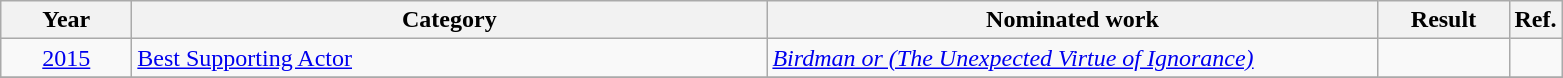<table class=wikitable>
<tr>
<th scope="col" style="width:5em;">Year</th>
<th scope="col" style="width:26em;">Category</th>
<th scope="col" style="width:25em;">Nominated work</th>
<th scope="col" style="width:5em;">Result</th>
<th>Ref.</th>
</tr>
<tr>
<td style="text-align:center;"><a href='#'>2015</a></td>
<td><a href='#'>Best Supporting Actor</a></td>
<td><em><a href='#'>Birdman or (The Unexpected Virtue of Ignorance)</a></em></td>
<td></td>
<td></td>
</tr>
<tr>
</tr>
</table>
